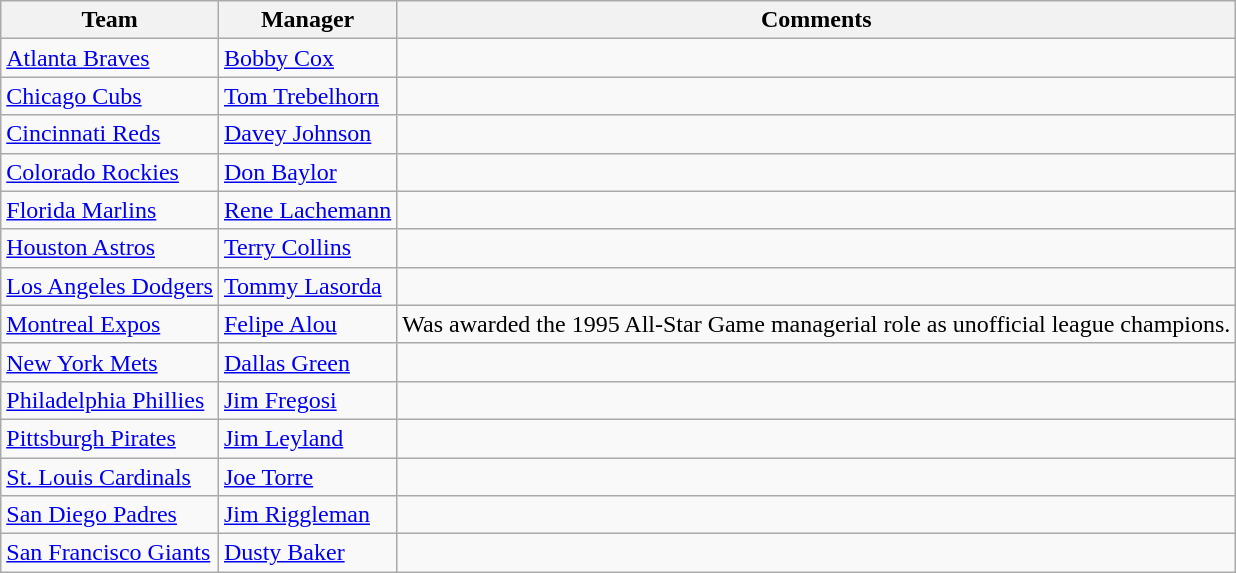<table class="wikitable">
<tr>
<th bgcolor="#DDDDFF">Team</th>
<th bgcolor="#DDDDFF">Manager</th>
<th bgcolor="#DDDDFF">Comments</th>
</tr>
<tr>
<td><a href='#'>Atlanta Braves</a></td>
<td><a href='#'>Bobby Cox</a></td>
<td></td>
</tr>
<tr>
<td><a href='#'>Chicago Cubs</a></td>
<td><a href='#'>Tom Trebelhorn</a></td>
<td></td>
</tr>
<tr>
<td><a href='#'>Cincinnati Reds</a></td>
<td><a href='#'>Davey Johnson</a></td>
<td></td>
</tr>
<tr>
<td><a href='#'>Colorado Rockies</a></td>
<td><a href='#'>Don Baylor</a></td>
<td></td>
</tr>
<tr>
<td><a href='#'>Florida Marlins</a></td>
<td><a href='#'>Rene Lachemann</a></td>
<td></td>
</tr>
<tr>
<td><a href='#'>Houston Astros</a></td>
<td><a href='#'>Terry Collins</a></td>
<td></td>
</tr>
<tr>
<td><a href='#'>Los Angeles Dodgers</a></td>
<td><a href='#'>Tommy Lasorda</a></td>
<td></td>
</tr>
<tr>
<td><a href='#'>Montreal Expos</a></td>
<td><a href='#'>Felipe Alou</a></td>
<td>Was awarded the 1995 All-Star Game managerial role as unofficial league champions.</td>
</tr>
<tr>
<td><a href='#'>New York Mets</a></td>
<td><a href='#'>Dallas Green</a></td>
<td></td>
</tr>
<tr>
<td><a href='#'>Philadelphia Phillies</a></td>
<td><a href='#'>Jim Fregosi</a></td>
<td></td>
</tr>
<tr>
<td><a href='#'>Pittsburgh Pirates</a></td>
<td><a href='#'>Jim Leyland</a></td>
<td></td>
</tr>
<tr>
<td><a href='#'>St. Louis Cardinals</a></td>
<td><a href='#'>Joe Torre</a></td>
<td></td>
</tr>
<tr>
<td><a href='#'>San Diego Padres</a></td>
<td><a href='#'>Jim Riggleman</a></td>
<td></td>
</tr>
<tr>
<td><a href='#'>San Francisco Giants</a></td>
<td><a href='#'>Dusty Baker</a></td>
<td></td>
</tr>
</table>
